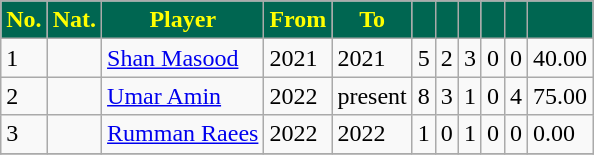<table class="wikitable sortable" style="font-size:100%">
<tr>
<th style="background:#006651; color:yellow;">No.</th>
<th style="background:#006651; color:yellow;">Nat.</th>
<th style="background:#006651; color:yellow;">Player</th>
<th style="background:#006651; color:yellow;">From</th>
<th style="background:#006651; color:yellow;">To</th>
<th style="background:#006651; color:yellow;"></th>
<th style="background:#006651; color:yellow;"></th>
<th style="background:#006651; color:yellow;"></th>
<th style="background:#006651; color:yellow;"></th>
<th style="background:#006651; color:yellow;"></th>
<th style="background:#006651; color:yellow;"></th>
</tr>
<tr>
<td>1</td>
<td></td>
<td><a href='#'>Shan Masood</a></td>
<td>2021</td>
<td>2021</td>
<td>5</td>
<td>2</td>
<td>3</td>
<td>0</td>
<td>0</td>
<td>40.00</td>
</tr>
<tr>
<td>2</td>
<td></td>
<td><a href='#'>Umar Amin</a></td>
<td>2022</td>
<td>present</td>
<td>8</td>
<td>3</td>
<td>1</td>
<td>0</td>
<td>4</td>
<td>75.00</td>
</tr>
<tr>
<td>3</td>
<td></td>
<td><a href='#'>Rumman Raees</a></td>
<td>2022</td>
<td>2022</td>
<td>1</td>
<td>0</td>
<td>1</td>
<td>0</td>
<td>0</td>
<td>0.00</td>
</tr>
<tr>
</tr>
</table>
